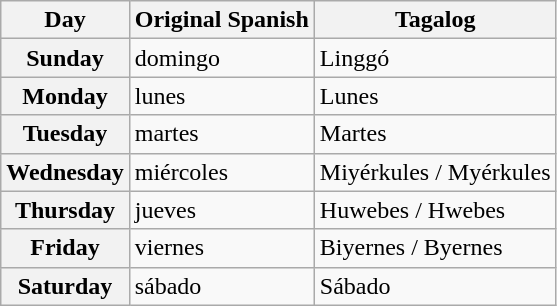<table class="wikitable plainrowheaders">
<tr>
<th scope="col">Day</th>
<th scope="col">Original Spanish</th>
<th scope="col">Tagalog</th>
</tr>
<tr>
<th scope="row">Sunday</th>
<td>domingo</td>
<td>Linggó</td>
</tr>
<tr>
<th scope="row">Monday</th>
<td>lunes</td>
<td>Lunes</td>
</tr>
<tr>
<th scope="row">Tuesday</th>
<td>martes</td>
<td>Martes</td>
</tr>
<tr>
<th scope="row">Wednesday</th>
<td>miércoles</td>
<td>Miyérkules / Myérkules</td>
</tr>
<tr>
<th scope="row">Thursday</th>
<td>jueves</td>
<td>Huwebes / Hwebes</td>
</tr>
<tr>
<th scope="row">Friday</th>
<td>viernes</td>
<td>Biyernes / Byernes</td>
</tr>
<tr>
<th scope="row">Saturday</th>
<td>sábado</td>
<td>Sábado</td>
</tr>
</table>
